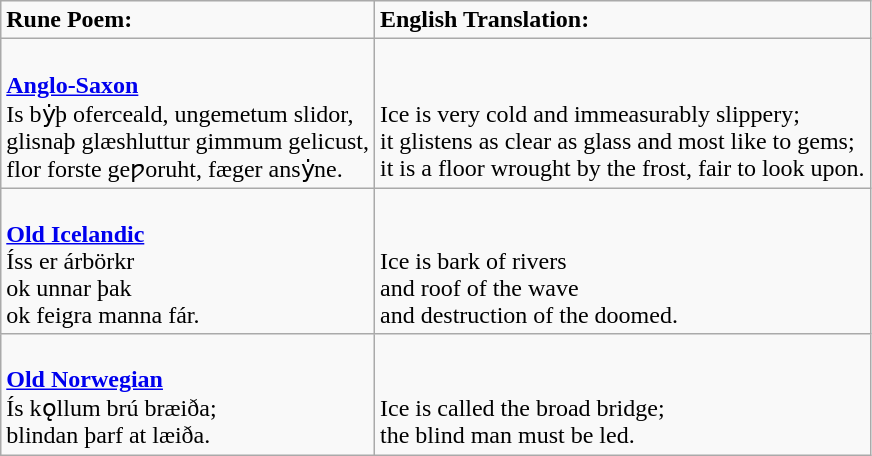<table class="wikitable">
<tr>
<td><strong>Rune Poem:</strong></td>
<td><strong>English Translation:</strong></td>
</tr>
<tr>
<td><br><strong><a href='#'>Anglo-Saxon</a></strong>
<br> Is bẏþ oferceald, ungemetum slidor,
<br>glisnaþ glæshluttur gimmum gelicust,
<br>flor forste geƿoruht, fæger ansẏne.</td>
<td><br><br>Ice is very cold and immeasurably slippery;
<br>it glistens as clear as glass and most like to gems;
<br>it is a floor wrought by the frost, fair to look upon.</td>
</tr>
<tr>
<td><br><strong><a href='#'>Old Icelandic</a></strong>
<br> Íss er árbörkr
<br>ok unnar þak
<br>ok feigra manna fár.</td>
<td><br><br>Ice is bark of rivers
<br>and roof of the wave
<br>and destruction of the doomed.</td>
</tr>
<tr>
<td><br><strong><a href='#'>Old Norwegian</a></strong>
<br> Ís kǫllum brú bræiða;
<br>blindan þarf at læiða.</td>
<td><br><br>Ice is called the broad bridge;
<br>the blind man must be led.</td>
</tr>
</table>
